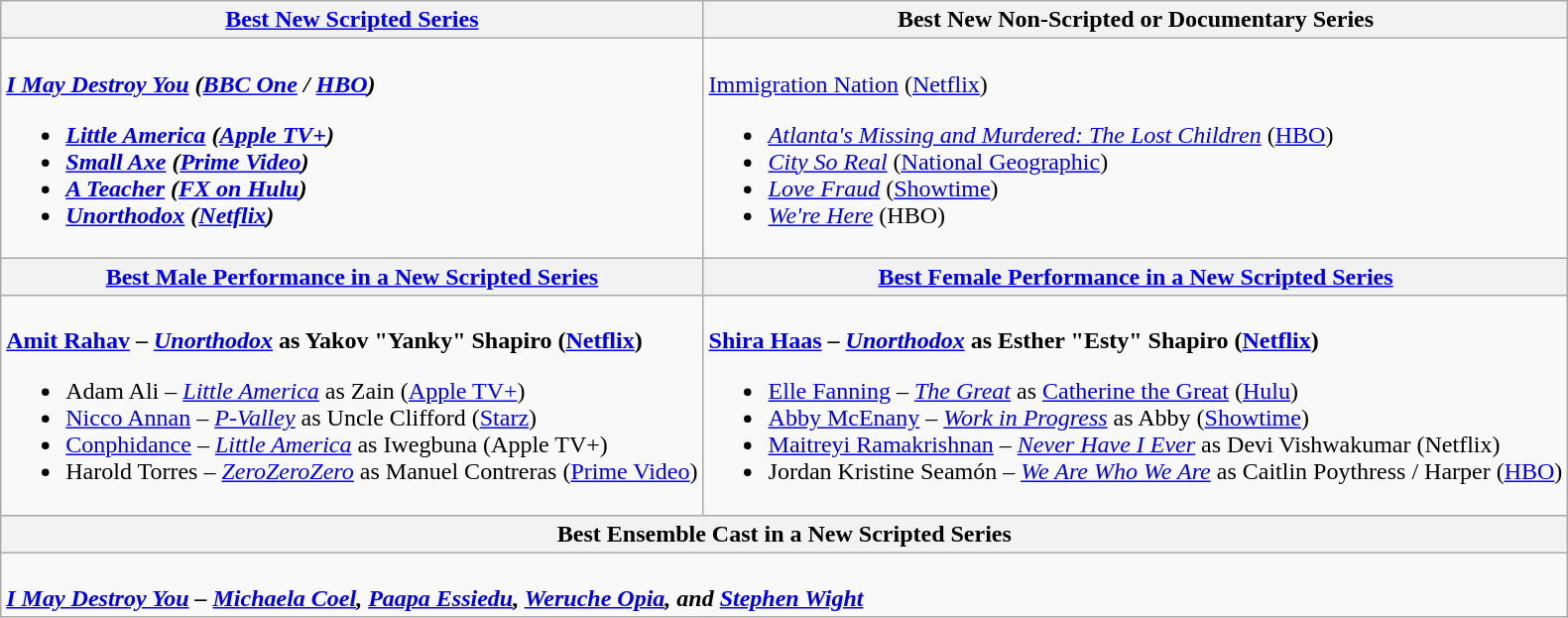<table class=wikitable style="width=100%">
<tr>
<th style="width=50%"><a href='#'>Best New Scripted Series</a></th>
<th style="width=50%">Best New Non-Scripted or Documentary Series</th>
</tr>
<tr>
<td valign="top"><br><strong><em><a href='#'>I May Destroy You</a><em> (<a href='#'>BBC One</a> / <a href='#'>HBO</a>)<strong><ul><li></em><a href='#'>Little America</a><em> (<a href='#'>Apple TV+</a>)</li><li></em><a href='#'>Small Axe</a><em> (<a href='#'>Prime Video</a>)</li><li></em><a href='#'>A Teacher</a><em> (<a href='#'>FX on Hulu</a>)</li><li></em><a href='#'>Unorthodox</a><em> (<a href='#'>Netflix</a>)</li></ul></td>
<td valign="top"><br></em></strong><a href='#'>Immigration Nation</a></em> (<a href='#'>Netflix</a>)</strong><ul><li><em><a href='#'>Atlanta's Missing and Murdered: The Lost Children</a></em> (<a href='#'>HBO</a>)</li><li><em><a href='#'>City So Real</a></em> (<a href='#'>National Geographic</a>)</li><li><em><a href='#'>Love Fraud</a></em> (<a href='#'>Showtime</a>)</li><li><em><a href='#'>We're Here</a></em> (HBO)</li></ul></td>
</tr>
<tr>
<th style="width=50%"><a href='#'>Best Male Performance in a New Scripted Series</a></th>
<th style="width=50%"><a href='#'>Best Female Performance in a New Scripted Series</a></th>
</tr>
<tr>
<td valign="top"><br><strong><a href='#'>Amit Rahav</a> – <em><a href='#'>Unorthodox</a></em> as Yakov "Yanky" Shapiro (<a href='#'>Netflix</a>)</strong><ul><li>Adam Ali – <em><a href='#'>Little America</a></em> as Zain (<a href='#'>Apple TV+</a>)</li><li><a href='#'>Nicco Annan</a> – <em><a href='#'>P-Valley</a></em> as Uncle Clifford (<a href='#'>Starz</a>)</li><li><a href='#'>Conphidance</a> – <em><a href='#'>Little America</a></em> as Iwegbuna (Apple TV+)</li><li>Harold Torres – <em><a href='#'>ZeroZeroZero</a></em> as Manuel Contreras (<a href='#'>Prime Video</a>)</li></ul></td>
<td valign="top"><br><strong><a href='#'>Shira Haas</a> – <em><a href='#'>Unorthodox</a></em> as Esther "Esty" Shapiro (<a href='#'>Netflix</a>)</strong><ul><li><a href='#'>Elle Fanning</a> – <em><a href='#'>The Great</a></em> as <a href='#'>Catherine the Great</a> (<a href='#'>Hulu</a>)</li><li><a href='#'>Abby McEnany</a> – <em><a href='#'>Work in Progress</a></em> as Abby (<a href='#'>Showtime</a>)</li><li><a href='#'>Maitreyi Ramakrishnan</a> – <em><a href='#'>Never Have I Ever</a></em> as Devi Vishwakumar (Netflix)</li><li>Jordan Kristine Seamón – <em><a href='#'>We Are Who We Are</a></em> as Caitlin Poythress / Harper (<a href='#'>HBO</a>)</li></ul></td>
</tr>
<tr>
<th colspan="2" style="width=50%">Best Ensemble Cast in a New Scripted Series</th>
</tr>
<tr>
<td colspan="2" valign="top"><br><strong><em><a href='#'>I May Destroy You</a><em> – <a href='#'>Michaela Coel</a>, <a href='#'>Paapa Essiedu</a>, <a href='#'>Weruche Opia</a>, and <a href='#'>Stephen Wight</a><strong></td>
</tr>
</table>
